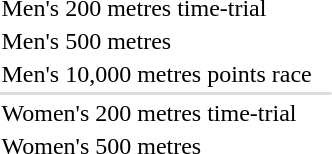<table>
<tr>
<td>Men's 200 metres time-trial<br></td>
<td></td>
<td></td>
<td></td>
</tr>
<tr>
<td>Men's 500 metres<br></td>
<td></td>
<td></td>
<td></td>
</tr>
<tr>
<td>Men's 10,000 metres points race<br></td>
<td></td>
<td></td>
<td></td>
</tr>
<tr bgcolor=#DDDDDD>
<td colspan=7></td>
</tr>
<tr>
<td>Women's 200 metres time-trial<br></td>
<td></td>
<td></td>
<td></td>
</tr>
<tr>
<td>Women's 500 metres<br></td>
<td></td>
<td></td>
<td></td>
</tr>
<tr>
<td><br></td>
<td></td>
<td></td>
<td></td>
</tr>
</table>
